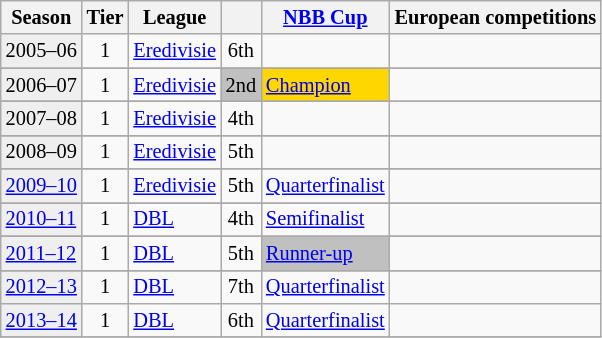<table class="wikitable" style="font-size:85%">
<tr bgcolor=>
<th>Season</th>
<th>Tier</th>
<th>League</th>
<th></th>
<th><a href='#'>NBB Cup</a></th>
<th colspan=3>European competitions</th>
</tr>
<tr>
<td style="background:#efefef;">2005–06</td>
<td align="center">1</td>
<td><a href='#'>Eredivisie</a></td>
<td style="background:" align="center">6th</td>
<td></td>
<td colspan=3></td>
</tr>
<tr>
</tr>
<tr>
<td style="background:#efefef;">2006–07</td>
<td align="center">1</td>
<td><a href='#'>Eredivisie</a></td>
<td style="background:silver" align="center">2nd</td>
<td style="background:gold"><a href='#'>Champion</a></td>
<td colspan=3></td>
</tr>
<tr>
</tr>
<tr>
<td style="background:#efefef;">2007–08</td>
<td align="center">1</td>
<td><a href='#'>Eredivisie</a></td>
<td align="center">4th</td>
<td></td>
<td colspan=3></td>
</tr>
<tr>
</tr>
<tr>
<td style="background:#efefef;">2008–09</td>
<td align="center">1</td>
<td><a href='#'>Eredivisie</a></td>
<td align="center">5th</td>
<td></td>
<td colspan=3></td>
</tr>
<tr>
</tr>
<tr>
<td style="background:#efefef;"><a href='#'>2009–10</a></td>
<td align="center">1</td>
<td><a href='#'>Eredivisie</a></td>
<td align="center">5th</td>
<td><a href='#'>Quarterfinalist</a></td>
<td colspan=3></td>
</tr>
<tr>
</tr>
<tr>
<td style="background:#efefef;"><a href='#'>2010–11</a></td>
<td align="center">1</td>
<td><a href='#'>DBL</a></td>
<td align="center">4th</td>
<td><a href='#'>Semifinalist</a></td>
<td colspan=3></td>
</tr>
<tr>
</tr>
<tr>
<td style="background:#efefef;"><a href='#'>2011–12</a></td>
<td align="center">1</td>
<td><a href='#'>DBL</a></td>
<td align="center">5th</td>
<td style="background:silver"><a href='#'>Runner-up</a></td>
<td colspan=3></td>
</tr>
<tr>
</tr>
<tr>
<td style="background:#efefef;"><a href='#'>2012–13</a></td>
<td align="center">1</td>
<td><a href='#'>DBL</a></td>
<td align="center">7th</td>
<td><a href='#'>Quarterfinalist</a></td>
<td colspan=3></td>
</tr>
<tr>
<td style="background:#efefef;"><a href='#'>2013–14</a></td>
<td align="center">1</td>
<td><a href='#'>DBL</a></td>
<td align="center">6th</td>
<td><a href='#'>Quarterfinalist</a></td>
<td colspan=3></td>
</tr>
<tr>
</tr>
</table>
